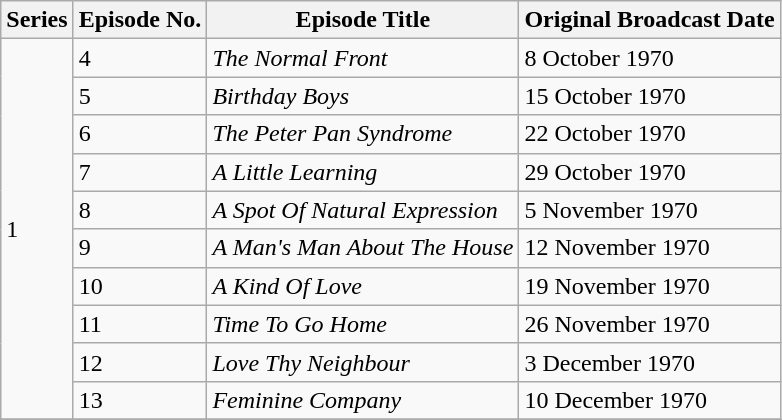<table class="wikitable">
<tr>
<th>Series</th>
<th>Episode No.</th>
<th>Episode Title</th>
<th>Original Broadcast Date</th>
</tr>
<tr>
<td rowspan="10">1</td>
<td>4</td>
<td><em>The Normal Front </em></td>
<td>8 October 1970</td>
</tr>
<tr>
<td>5</td>
<td><em>Birthday Boys</em></td>
<td>15 October 1970</td>
</tr>
<tr>
<td>6</td>
<td><em>The Peter Pan Syndrome</em></td>
<td>22 October 1970</td>
</tr>
<tr>
<td>7</td>
<td><em>A Little Learning</em></td>
<td>29 October 1970</td>
</tr>
<tr>
<td>8</td>
<td><em>A Spot Of Natural Expression</em></td>
<td>5 November 1970</td>
</tr>
<tr>
<td>9</td>
<td><em>A Man's Man About The House</em></td>
<td>12 November 1970</td>
</tr>
<tr>
<td>10</td>
<td><em>A Kind Of Love</em></td>
<td>19 November 1970</td>
</tr>
<tr>
<td>11</td>
<td><em>Time To Go Home</em></td>
<td>26 November 1970</td>
</tr>
<tr>
<td>12</td>
<td><em>Love Thy Neighbour</em></td>
<td>3 December 1970</td>
</tr>
<tr>
<td>13</td>
<td><em>Feminine Company</em></td>
<td>10 December 1970</td>
</tr>
<tr>
</tr>
</table>
